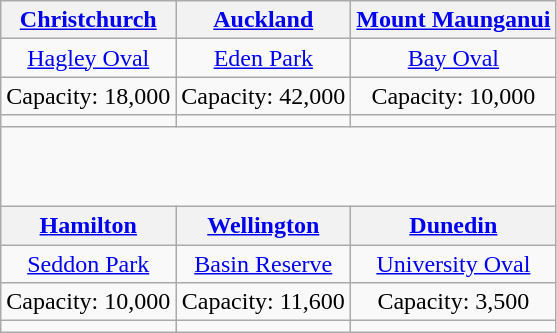<table class="wikitable" style="text-align:center">
<tr>
<th><a href='#'>Christchurch</a></th>
<th><a href='#'>Auckland</a></th>
<th><a href='#'>Mount Maunganui</a></th>
</tr>
<tr>
<td><a href='#'>Hagley Oval</a></td>
<td><a href='#'>Eden Park</a></td>
<td><a href='#'>Bay Oval</a></td>
</tr>
<tr>
<td>Capacity: 18,000</td>
<td>Capacity: 42,000</td>
<td>Capacity: 10,000</td>
</tr>
<tr>
<td></td>
<td></td>
<td></td>
</tr>
<tr>
<td colspan="6"><br><table cellpadding="0" style="border:0 solid darkgrey">
<tr style="text-align:center">
<td style="border:0 solid blue"><br></td>
</tr>
</table>
</td>
</tr>
<tr>
<th><a href='#'>Hamilton</a></th>
<th><a href='#'>Wellington</a></th>
<th><a href='#'>Dunedin</a></th>
</tr>
<tr>
<td><a href='#'>Seddon Park</a></td>
<td><a href='#'>Basin Reserve</a></td>
<td><a href='#'>University Oval</a></td>
</tr>
<tr>
<td>Capacity: 10,000</td>
<td>Capacity: 11,600</td>
<td>Capacity: 3,500</td>
</tr>
<tr>
<td></td>
<td></td>
<td></td>
</tr>
</table>
